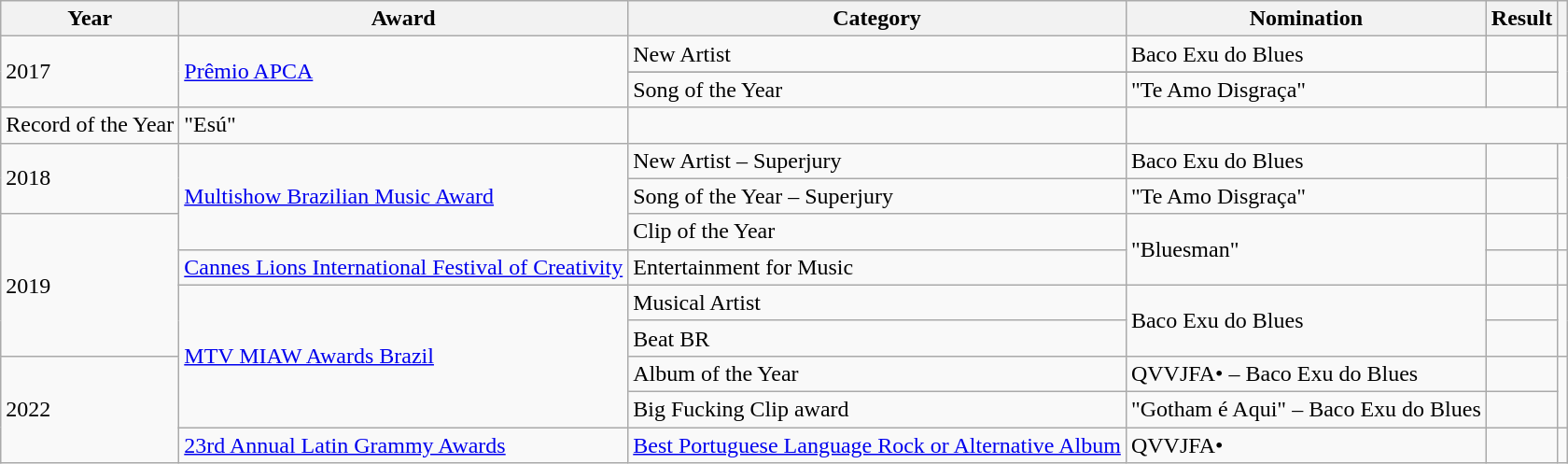<table class="wikitable">
<tr>
<th>Year</th>
<th>Award</th>
<th>Category</th>
<th>Nomination</th>
<th>Result</th>
<th></th>
</tr>
<tr>
<td rowspan="3">2017</td>
<td rowspan="3"><a href='#'>Prêmio APCA</a></td>
<td>New Artist</td>
<td>Baco Exu do Blues</td>
<td></td>
<td rowspan="3"></td>
</tr>
<tr>
</tr>
<tr>
<td>Song of the Year</td>
<td>"Te Amo Disgraça"</td>
<td></td>
</tr>
<tr>
<td>Record of the Year</td>
<td>"Esú"</td>
<td></td>
</tr>
<tr>
<td rowspan="2">2018</td>
<td rowspan="3"><a href='#'>Multishow Brazilian Music Award</a></td>
<td>New Artist – Superjury</td>
<td>Baco Exu do Blues</td>
<td></td>
<td rowspan="2"></td>
</tr>
<tr>
<td>Song of the Year – Superjury</td>
<td>"Te Amo Disgraça"</td>
<td></td>
</tr>
<tr>
<td rowspan="4">2019</td>
<td>Clip of the Year</td>
<td rowspan="2">"Bluesman"</td>
<td></td>
<td></td>
</tr>
<tr>
<td><a href='#'>Cannes Lions International Festival of Creativity</a></td>
<td>Entertainment for Music</td>
<td></td>
<td></td>
</tr>
<tr>
<td rowspan="4"><a href='#'>MTV MIAW Awards Brazil</a></td>
<td>Musical Artist</td>
<td rowspan="2">Baco Exu do Blues</td>
<td></td>
<td rowspan="2"></td>
</tr>
<tr>
<td>Beat BR</td>
<td></td>
</tr>
<tr>
<td rowspan="3">2022</td>
<td>Album of the Year</td>
<td>QVVJFA• – Baco Exu do Blues</td>
<td></td>
<td rowspan="2"><br></td>
</tr>
<tr>
<td>Big Fucking Clip award</td>
<td>"Gotham é Aqui" – Baco Exu do Blues</td>
<td></td>
</tr>
<tr>
<td><a href='#'>23rd Annual Latin Grammy Awards</a></td>
<td><a href='#'>Best Portuguese Language Rock or Alternative Album</a></td>
<td>QVVJFA•</td>
<td></td>
<td></td>
</tr>
</table>
